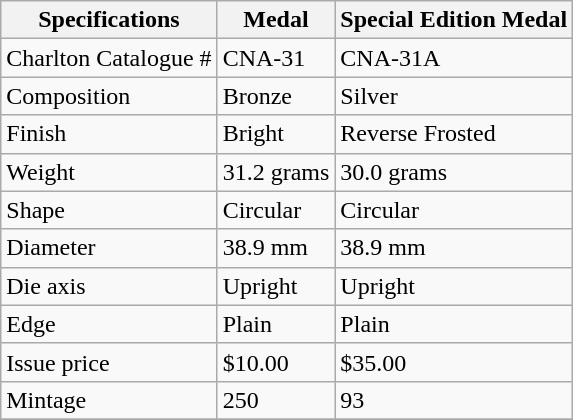<table class="wikitable">
<tr>
<th>Specifications</th>
<th>Medal</th>
<th>Special Edition Medal</th>
</tr>
<tr>
<td>Charlton Catalogue #</td>
<td>CNA-31</td>
<td>CNA-31A</td>
</tr>
<tr>
<td>Composition</td>
<td>Bronze</td>
<td>Silver</td>
</tr>
<tr>
<td>Finish</td>
<td>Bright</td>
<td>Reverse Frosted</td>
</tr>
<tr>
<td>Weight</td>
<td>31.2 grams</td>
<td>30.0 grams</td>
</tr>
<tr>
<td>Shape</td>
<td>Circular</td>
<td>Circular</td>
</tr>
<tr>
<td>Diameter</td>
<td>38.9 mm</td>
<td>38.9 mm</td>
</tr>
<tr>
<td>Die axis</td>
<td>Upright</td>
<td>Upright</td>
</tr>
<tr>
<td>Edge</td>
<td>Plain</td>
<td>Plain</td>
</tr>
<tr>
<td>Issue price</td>
<td>$10.00</td>
<td>$35.00</td>
</tr>
<tr>
<td>Mintage</td>
<td>250</td>
<td>93</td>
</tr>
<tr>
</tr>
</table>
